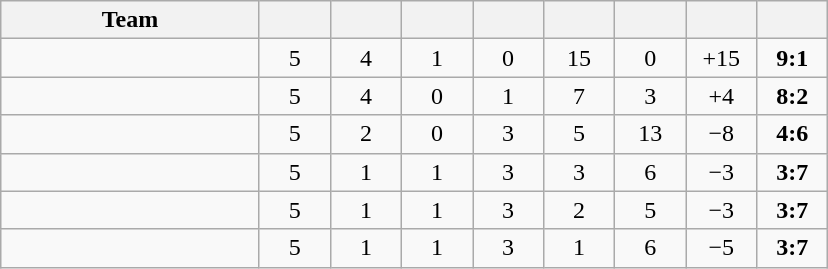<table class="wikitable" style="text-align:center;">
<tr>
<th width=165>Team</th>
<th width=40></th>
<th width=40></th>
<th width=40></th>
<th width=40></th>
<th width=40></th>
<th width=40></th>
<th width=40></th>
<th width=40></th>
</tr>
<tr>
<td style="text-align:left;"></td>
<td>5</td>
<td>4</td>
<td>1</td>
<td>0</td>
<td>15</td>
<td>0</td>
<td>+15</td>
<td><strong>9:1</strong></td>
</tr>
<tr>
<td style="text-align:left;"></td>
<td>5</td>
<td>4</td>
<td>0</td>
<td>1</td>
<td>7</td>
<td>3</td>
<td>+4</td>
<td><strong>8:2</strong></td>
</tr>
<tr>
<td style="text-align:left;"></td>
<td>5</td>
<td>2</td>
<td>0</td>
<td>3</td>
<td>5</td>
<td>13</td>
<td>−8</td>
<td><strong>4:6</strong></td>
</tr>
<tr>
<td style="text-align:left;"></td>
<td>5</td>
<td>1</td>
<td>1</td>
<td>3</td>
<td>3</td>
<td>6</td>
<td>−3</td>
<td><strong>3:7</strong></td>
</tr>
<tr>
<td style="text-align:left;"></td>
<td>5</td>
<td>1</td>
<td>1</td>
<td>3</td>
<td>2</td>
<td>5</td>
<td>−3</td>
<td><strong>3:7</strong></td>
</tr>
<tr>
<td style="text-align:left;"></td>
<td>5</td>
<td>1</td>
<td>1</td>
<td>3</td>
<td>1</td>
<td>6</td>
<td>−5</td>
<td><strong>3:7</strong></td>
</tr>
</table>
